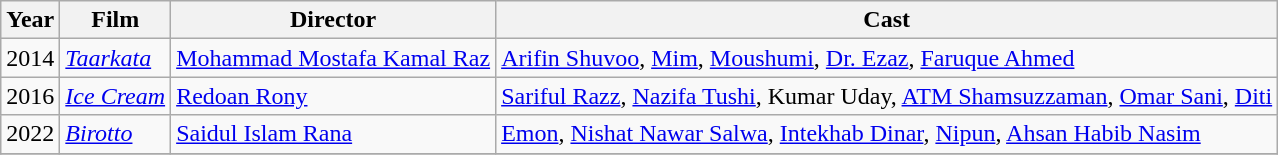<table class="wikitable sortable">
<tr>
<th>Year</th>
<th>Film</th>
<th>Director</th>
<th>Cast</th>
</tr>
<tr>
<td>2014</td>
<td><em><a href='#'>Taarkata</a></em></td>
<td><a href='#'>Mohammad Mostafa Kamal Raz</a></td>
<td><a href='#'>Arifin Shuvoo</a>, <a href='#'>Mim</a>, <a href='#'>Moushumi</a>, <a href='#'>Dr. Ezaz</a>, <a href='#'>Faruque Ahmed</a></td>
</tr>
<tr>
<td>2016</td>
<td><em><a href='#'>Ice Cream</a></em></td>
<td><a href='#'>Redoan Rony</a></td>
<td><a href='#'>Sariful Razz</a>, <a href='#'>Nazifa Tushi</a>, Kumar Uday, <a href='#'>ATM Shamsuzzaman</a>, <a href='#'>Omar Sani</a>, <a href='#'>Diti</a></td>
</tr>
<tr>
<td>2022</td>
<td><em><a href='#'>Birotto</a></em></td>
<td><a href='#'>Saidul Islam Rana</a></td>
<td><a href='#'>Emon</a>, <a href='#'>Nishat Nawar Salwa</a>, <a href='#'>Intekhab Dinar</a>, <a href='#'>Nipun</a>, <a href='#'>Ahsan Habib Nasim</a></td>
</tr>
<tr>
</tr>
</table>
